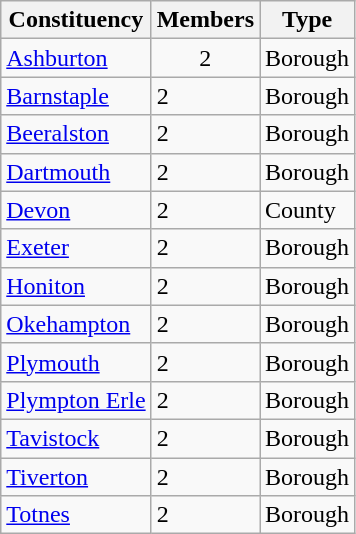<table class="wikitable sortable">
<tr>
<th>Constituency</th>
<th>Members</th>
<th>Type</th>
</tr>
<tr>
<td><a href='#'>Ashburton</a></td>
<td align="center">2</td>
<td>Borough</td>
</tr>
<tr>
<td><a href='#'>Barnstaple</a></td>
<td>2</td>
<td>Borough</td>
</tr>
<tr>
<td><a href='#'>Beeralston</a></td>
<td>2</td>
<td>Borough</td>
</tr>
<tr>
<td><a href='#'>Dartmouth</a></td>
<td>2</td>
<td>Borough</td>
</tr>
<tr>
<td><a href='#'>Devon</a></td>
<td>2</td>
<td>County</td>
</tr>
<tr>
<td><a href='#'>Exeter</a></td>
<td>2</td>
<td>Borough</td>
</tr>
<tr>
<td><a href='#'>Honiton</a></td>
<td>2</td>
<td>Borough</td>
</tr>
<tr>
<td><a href='#'>Okehampton</a></td>
<td>2</td>
<td>Borough</td>
</tr>
<tr>
<td><a href='#'>Plymouth</a></td>
<td>2</td>
<td>Borough</td>
</tr>
<tr>
<td><a href='#'>Plympton Erle</a></td>
<td>2</td>
<td>Borough</td>
</tr>
<tr>
<td><a href='#'>Tavistock</a></td>
<td>2</td>
<td>Borough</td>
</tr>
<tr>
<td><a href='#'>Tiverton</a></td>
<td>2</td>
<td>Borough</td>
</tr>
<tr>
<td><a href='#'>Totnes</a></td>
<td>2</td>
<td>Borough</td>
</tr>
</table>
